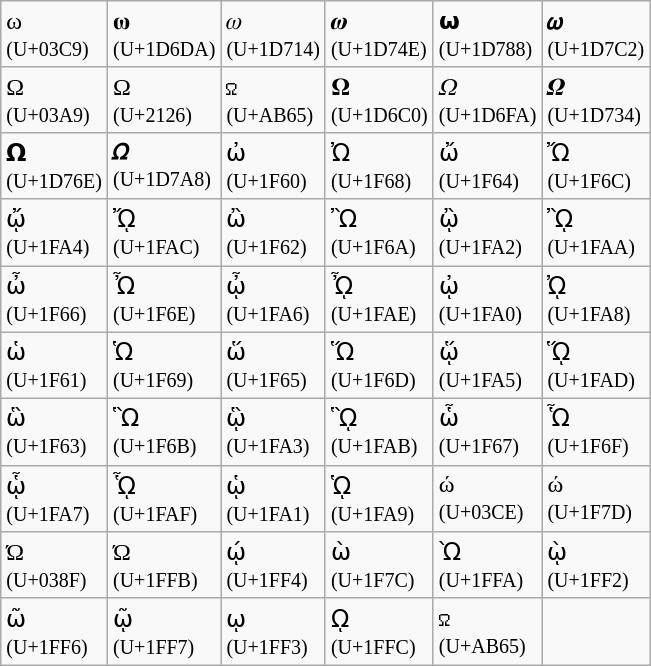<table class="wikitable">
<tr>
<td>ω<br><small>(U+03C9)</small></td>
<td>𝛚<br><small>(U+1D6DA)</small></td>
<td>𝜔<br><small>(U+1D714)</small></td>
<td>𝝎<br><small>(U+1D74E)</small></td>
<td>𝞈<br><small>(U+1D788)</small></td>
<td>𝟂<br><small>(U+1D7C2)</small></td>
</tr>
<tr>
<td>Ω<br><small>(U+03A9)</small></td>
<td>Ω<br><small>(U+2126)</small></td>
<td>ꭥ<br><small>(U+AB65)</small></td>
<td>𝛀<br><small>(U+1D6C0)</small></td>
<td>𝛺<br><small>(U+1D6FA)</small></td>
<td>𝜴<br><small>(U+1D734)</small></td>
</tr>
<tr>
<td>𝝮<br><small>(U+1D76E)</small></td>
<td>𝞨<br><small>(U+1D7A8)</small></td>
<td>ὠ<br><small>(U+1F60)</small></td>
<td>Ὠ<br><small>(U+1F68)</small></td>
<td>ὤ<br><small>(U+1F64)</small></td>
<td>Ὤ<br><small>(U+1F6C)</small></td>
</tr>
<tr>
<td>ᾤ<br><small>(U+1FA4)</small></td>
<td>ᾬ<br><small>(U+1FAC)</small></td>
<td>ὢ<br><small>(U+1F62)</small></td>
<td>Ὢ<br><small>(U+1F6A)</small></td>
<td>ᾢ<br><small>(U+1FA2)</small></td>
<td>ᾪ<br><small>(U+1FAA)</small></td>
</tr>
<tr>
<td>ὦ<br><small>(U+1F66)</small></td>
<td>Ὦ<br><small>(U+1F6E)</small></td>
<td>ᾦ<br><small>(U+1FA6)</small></td>
<td>ᾮ<br><small>(U+1FAE)</small></td>
<td>ᾠ<br><small>(U+1FA0)</small></td>
<td>ᾨ<br><small>(U+1FA8)</small></td>
</tr>
<tr>
<td>ὡ<br><small>(U+1F61)</small></td>
<td>Ὡ<br><small>(U+1F69)</small></td>
<td>ὥ<br><small>(U+1F65)</small></td>
<td>Ὥ<br><small>(U+1F6D)</small></td>
<td>ᾥ<br><small>(U+1FA5)</small></td>
<td>ᾭ<br><small>(U+1FAD)</small></td>
</tr>
<tr>
<td>ὣ<br><small>(U+1F63)</small></td>
<td>Ὣ<br><small>(U+1F6B)</small></td>
<td>ᾣ<br><small>(U+1FA3)</small></td>
<td>ᾫ<br><small>(U+1FAB)</small></td>
<td>ὧ<br><small>(U+1F67)</small></td>
<td>Ὧ<br><small>(U+1F6F)</small></td>
</tr>
<tr>
<td>ᾧ<br><small>(U+1FA7)</small></td>
<td>ᾯ<br><small>(U+1FAF)</small></td>
<td>ᾡ<br><small>(U+1FA1)</small></td>
<td>ᾩ<br><small>(U+1FA9)</small></td>
<td>ώ<br><small>(U+03CE)</small></td>
<td>ώ<br><small>(U+1F7D)</small></td>
</tr>
<tr>
<td>Ώ<br><small>(U+038F)</small></td>
<td>Ώ<br><small>(U+1FFB)</small></td>
<td>ῴ<br><small>(U+1FF4)</small></td>
<td>ὼ<br><small>(U+1F7C)</small></td>
<td>Ὼ<br><small>(U+1FFA)</small></td>
<td>ῲ<br><small>(U+1FF2)</small></td>
</tr>
<tr>
<td>ῶ<br><small>(U+1FF6)</small></td>
<td>ῷ<br><small>(U+1FF7)</small></td>
<td>ῳ<br><small>(U+1FF3)</small></td>
<td>ῼ<br><small>(U+1FFC)</small></td>
<td>ꭥ<br><small>(U+AB65)</small></td>
</tr>
</table>
